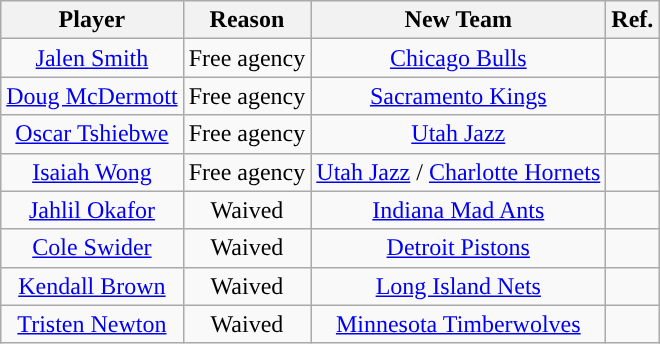<table class="wikitable sortable sortable" style="text-align: center">
<tr>
<th>Player</th>
<th>Reason</th>
<th>New Team</th>
<th>Ref.</th>
</tr>
<tr>
<td><a href='#'>Jalen Smith</a></td>
<td>Free agency</td>
<td><a href='#'>Chicago Bulls</a></td>
<td></td>
</tr>
<tr>
<td><a href='#'>Doug McDermott</a></td>
<td>Free agency</td>
<td><a href='#'>Sacramento Kings</a></td>
<td></td>
</tr>
<tr>
<td><a href='#'>Oscar Tshiebwe</a></td>
<td>Free agency</td>
<td><a href='#'>Utah Jazz</a></td>
<td></td>
</tr>
<tr>
<td><a href='#'>Isaiah Wong</a></td>
<td>Free agency</td>
<td><a href='#'>Utah Jazz</a>  / <a href='#'>Charlotte Hornets</a></td>
<td></td>
</tr>
<tr>
<td><a href='#'>Jahlil Okafor</a></td>
<td>Waived</td>
<td><a href='#'>Indiana Mad Ants</a></td>
<td></td>
</tr>
<tr>
<td><a href='#'>Cole Swider</a></td>
<td>Waived</td>
<td><a href='#'>Detroit Pistons</a></td>
<td></td>
</tr>
<tr>
<td><a href='#'>Kendall Brown</a></td>
<td>Waived</td>
<td><a href='#'>Long Island Nets</a></td>
<td></td>
</tr>
<tr>
<td><a href='#'>Tristen Newton</a></td>
<td>Waived</td>
<td><a href='#'>Minnesota Timberwolves</a></td>
<td></td>
</tr>
</table>
